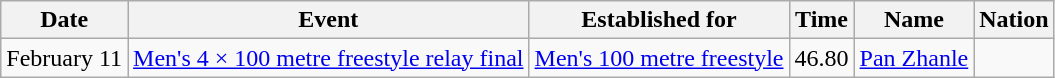<table class="wikitable">
<tr>
<th>Date</th>
<th>Event</th>
<th>Established for</th>
<th>Time</th>
<th>Name</th>
<th>Nation</th>
</tr>
<tr>
<td>February 11</td>
<td><a href='#'>Men's 4 × 100 metre freestyle relay final</a></td>
<td style="text-align:center;"><a href='#'>Men's 100 metre freestyle</a></td>
<td align="right">46.80</td>
<td><a href='#'>Pan Zhanle</a></td>
<td></td>
</tr>
</table>
